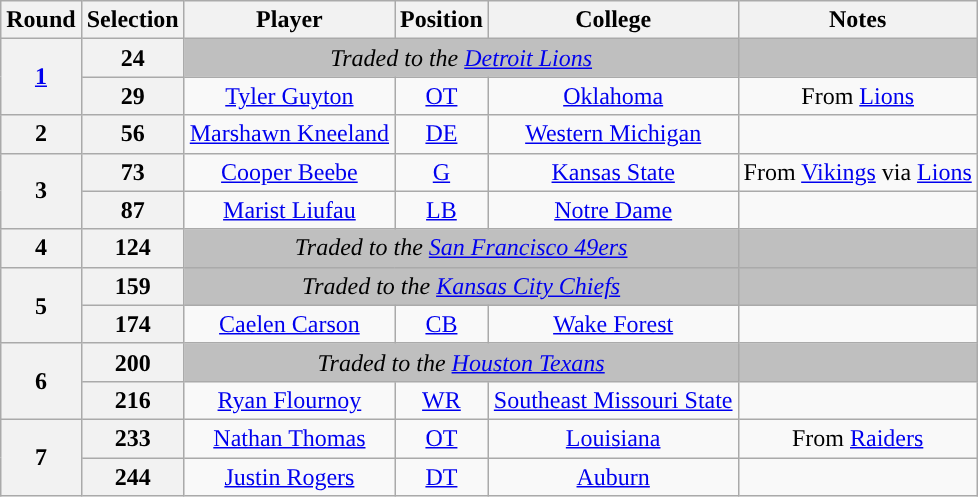<table class="wikitable" style="text-align:center">
<tr>
<th>Round</th>
<th>Selection</th>
<th>Player</th>
<th>Position</th>
<th>College</th>
<th>Notes</th>
</tr>
<tr>
<th rowspan="2"><a href='#'>1</a></th>
<th>24</th>
<td colspan="3" style="background:#BFBFBF"><em>Traded to the <a href='#'>Detroit Lions</a></em></td>
<td style="background:#BFBFBF"></td>
</tr>
<tr>
<th>29</th>
<td><a href='#'>Tyler Guyton</a></td>
<td><a href='#'>OT</a></td>
<td><a href='#'>Oklahoma</a></td>
<td>From <a href='#'>Lions</a></td>
</tr>
<tr>
<th>2</th>
<th>56</th>
<td><a href='#'>Marshawn Kneeland</a></td>
<td><a href='#'>DE</a></td>
<td><a href='#'>Western Michigan</a></td>
<td></td>
</tr>
<tr>
<th rowspan="2">3</th>
<th>73</th>
<td><a href='#'>Cooper Beebe</a></td>
<td><a href='#'>G</a></td>
<td><a href='#'>Kansas State</a></td>
<td>From <a href='#'>Vikings</a> via <a href='#'>Lions</a></td>
</tr>
<tr>
<th>87</th>
<td><a href='#'>Marist Liufau</a></td>
<td><a href='#'>LB</a></td>
<td><a href='#'>Notre Dame</a></td>
<td></td>
</tr>
<tr>
<th>4</th>
<th>124</th>
<td colspan="3" style="background:#BFBFBF"><em>Traded to the <a href='#'>San Francisco 49ers</a></em></td>
<td style="background:#BFBFBF"></td>
</tr>
<tr>
<th rowspan="2">5</th>
<th>159</th>
<td colspan="3" style="background:#BFBFBF"><em>Traded to the <a href='#'>Kansas City Chiefs</a></em></td>
<td style="background:#BFBFBF"></td>
</tr>
<tr>
<th>174</th>
<td><a href='#'>Caelen Carson</a></td>
<td><a href='#'>CB</a></td>
<td><a href='#'>Wake Forest</a></td>
<td></td>
</tr>
<tr>
<th rowspan="2">6</th>
<th>200</th>
<td colspan="3" style="background:#BFBFBF"><em>Traded to the <a href='#'>Houston Texans</a></em></td>
<td style="background:#BFBFBF"></td>
</tr>
<tr>
<th>216</th>
<td><a href='#'>Ryan Flournoy</a></td>
<td><a href='#'>WR</a></td>
<td><a href='#'>Southeast Missouri State</a></td>
<td></td>
</tr>
<tr>
<th rowspan="2">7</th>
<th>233</th>
<td><a href='#'>Nathan Thomas</a></td>
<td><a href='#'>OT</a></td>
<td><a href='#'>Louisiana</a></td>
<td>From <a href='#'>Raiders</a></td>
</tr>
<tr>
<th>244</th>
<td><a href='#'>Justin Rogers</a></td>
<td><a href='#'>DT</a></td>
<td><a href='#'>Auburn</a></td>
<td></td>
</tr>
</table>
